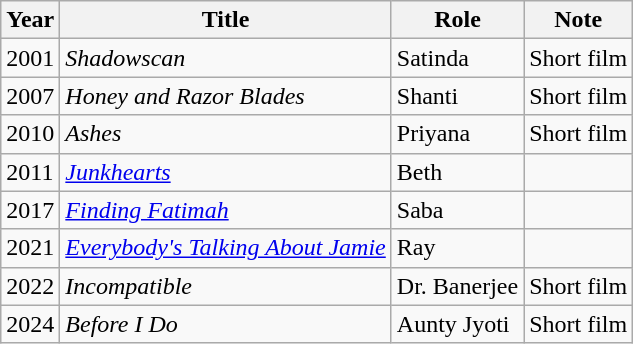<table class="wikitable sortable">
<tr>
<th>Year</th>
<th>Title</th>
<th>Role</th>
<th>Note</th>
</tr>
<tr>
<td>2001</td>
<td><em>Shadowscan</em></td>
<td>Satinda</td>
<td>Short film</td>
</tr>
<tr>
<td>2007</td>
<td><em>Honey and Razor Blades</em></td>
<td>Shanti</td>
<td>Short film</td>
</tr>
<tr>
<td>2010</td>
<td><em>Ashes</em></td>
<td>Priyana</td>
<td>Short film</td>
</tr>
<tr>
<td>2011</td>
<td><em><a href='#'>Junkhearts</a></em></td>
<td>Beth</td>
<td></td>
</tr>
<tr>
<td>2017</td>
<td><em><a href='#'>Finding Fatimah</a></em></td>
<td>Saba</td>
<td></td>
</tr>
<tr>
<td>2021</td>
<td><em><a href='#'>Everybody's Talking About Jamie</a></em></td>
<td>Ray</td>
<td></td>
</tr>
<tr>
<td>2022</td>
<td><em>Incompatible</em></td>
<td>Dr. Banerjee</td>
<td>Short film</td>
</tr>
<tr>
<td>2024</td>
<td><em>Before I Do</em></td>
<td>Aunty Jyoti</td>
<td>Short film</td>
</tr>
</table>
